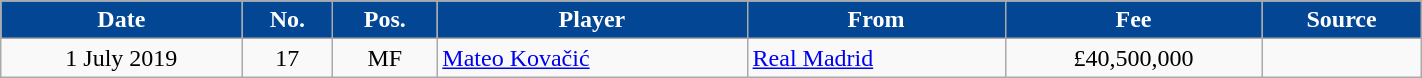<table class="wikitable sortable" style="text-align:center;width:75%;">
<tr>
<th style=background-color:#034694;color:#FFFFFF>Date</th>
<th style=background-color:#034694;color:#FFFFFF>No.</th>
<th style=background-color:#034694;color:#FFFFFF>Pos.</th>
<th style=background-color:#034694;color:#FFFFFF>Player</th>
<th style=background-color:#034694;color:#FFFFFF>From</th>
<th style=background-color:#034694;color:#FFFFFF data-sort-type="currency">Fee</th>
<th style=background-color:#034694;color:#FFFFFF>Source</th>
</tr>
<tr>
<td>1 July 2019</td>
<td>17</td>
<td>MF</td>
<td align=left> <a href='#'>Mateo Kovačić</a></td>
<td align=left> <a href='#'>Real Madrid</a></td>
<td>£40,500,000</td>
<td></td>
</tr>
</table>
